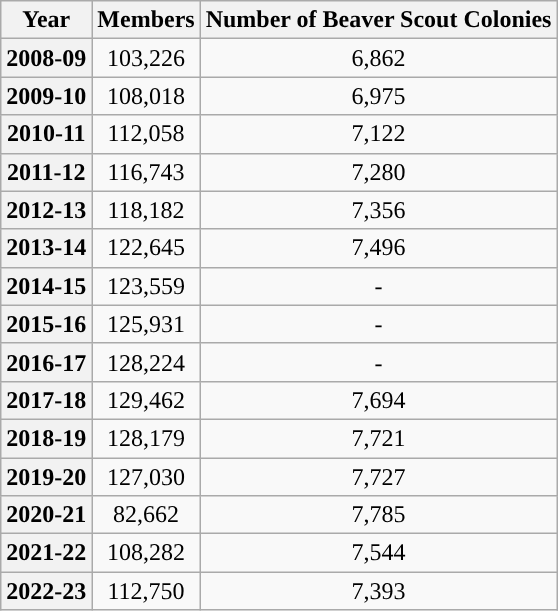<table class="wikitable" style="text-align: center">
<tr>
<th>Year</th>
<th>Members</th>
<th>Number of Beaver Scout Colonies</th>
</tr>
<tr>
<th scope=row>2008-09</th>
<td>103,226</td>
<td>6,862</td>
</tr>
<tr>
<th scope=row>2009-10</th>
<td>108,018</td>
<td>6,975</td>
</tr>
<tr>
<th scope=row>2010-11</th>
<td>112,058</td>
<td>7,122</td>
</tr>
<tr>
<th scope=row>2011-12</th>
<td>116,743</td>
<td>7,280</td>
</tr>
<tr>
<th scope=row>2012-13</th>
<td>118,182</td>
<td>7,356</td>
</tr>
<tr>
<th scope=row>2013-14</th>
<td>122,645</td>
<td>7,496</td>
</tr>
<tr>
<th scope=row>2014-15</th>
<td>123,559</td>
<td>-</td>
</tr>
<tr>
<th scope=row>2015-16</th>
<td>125,931</td>
<td>-</td>
</tr>
<tr>
<th scope=row>2016-17</th>
<td>128,224</td>
<td>-</td>
</tr>
<tr>
<th scope=row>2017-18</th>
<td>129,462</td>
<td>7,694</td>
</tr>
<tr>
<th scope=row>2018-19</th>
<td>128,179</td>
<td>7,721</td>
</tr>
<tr>
<th scope=row>2019-20</th>
<td>127,030</td>
<td>7,727</td>
</tr>
<tr>
<th>2020-21</th>
<td>82,662</td>
<td>7,785</td>
</tr>
<tr>
<th>2021-22</th>
<td>108,282</td>
<td>7,544</td>
</tr>
<tr>
<th>2022-23</th>
<td>112,750</td>
<td>7,393</td>
</tr>
</table>
